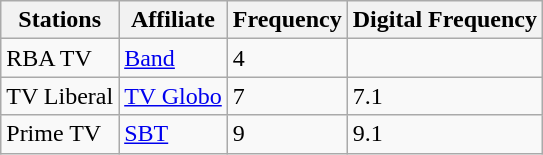<table class="wikitable sortable">
<tr>
<th>Stations</th>
<th>Affiliate</th>
<th>Frequency</th>
<th>Digital Frequency</th>
</tr>
<tr>
<td>RBA TV</td>
<td><a href='#'>Band</a></td>
<td>4</td>
<td></td>
</tr>
<tr>
<td>TV Liberal</td>
<td><a href='#'>TV Globo</a></td>
<td>7</td>
<td>7.1</td>
</tr>
<tr>
<td>Prime TV</td>
<td><a href='#'>SBT</a></td>
<td>9</td>
<td>9.1</td>
</tr>
</table>
